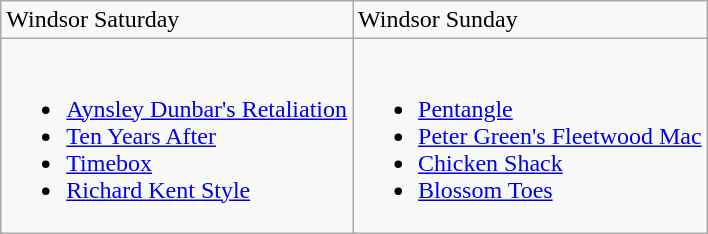<table class="wikitable">
<tr>
<td>Windsor Saturday</td>
<td>Windsor Sunday</td>
</tr>
<tr>
<td><br><ul><li><a href='#'>Aynsley Dunbar's Retaliation</a></li><li><a href='#'>Ten Years After</a></li><li><a href='#'>Timebox</a></li><li><a href='#'>Richard Kent Style</a></li></ul></td>
<td><br><ul><li><a href='#'>Pentangle</a></li><li><a href='#'>Peter Green's Fleetwood Mac</a></li><li><a href='#'>Chicken Shack</a></li><li><a href='#'>Blossom Toes</a></li></ul></td>
</tr>
</table>
